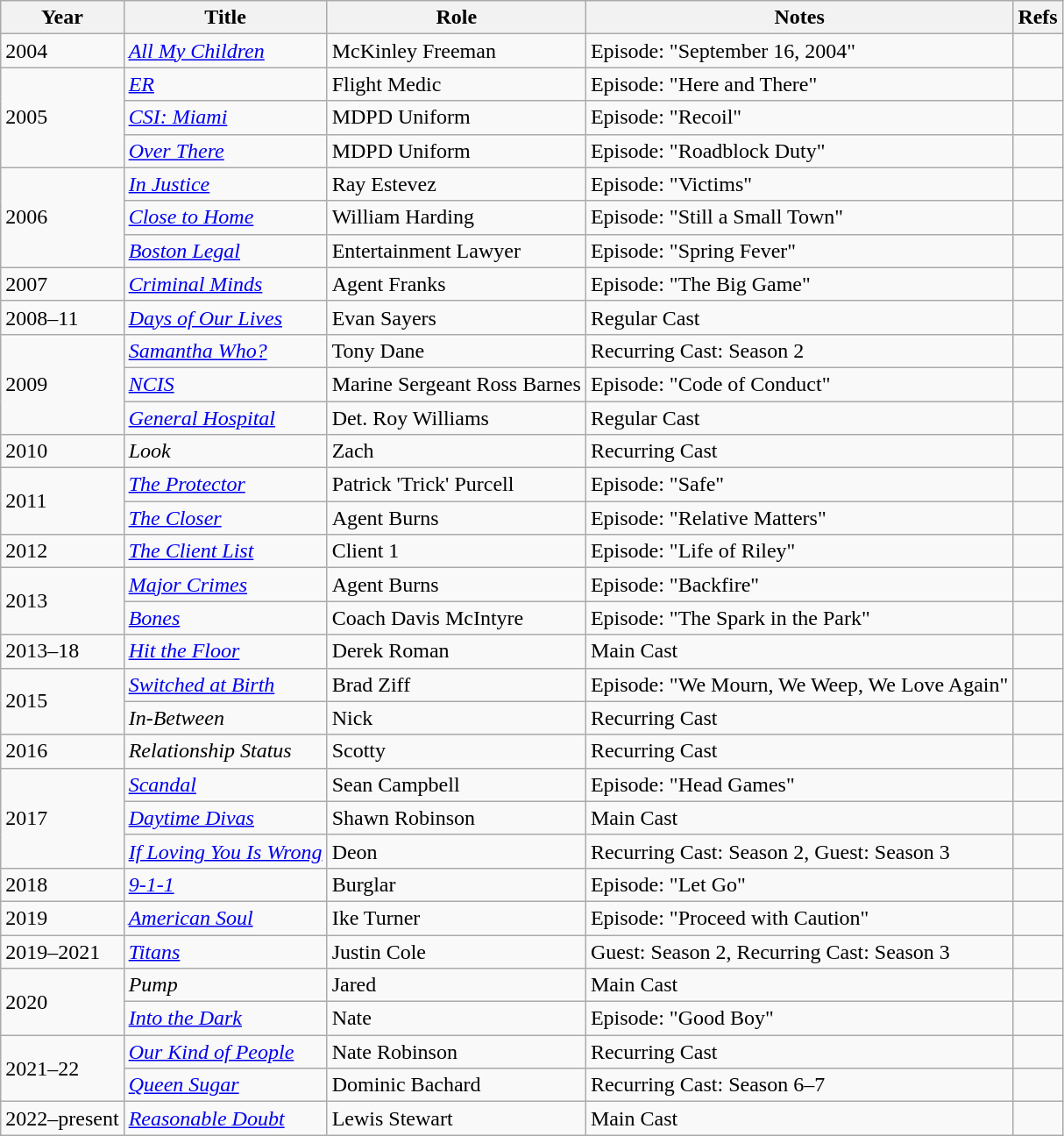<table class="wikitable sortable">
<tr>
<th>Year</th>
<th>Title</th>
<th>Role</th>
<th>Notes</th>
<th>Refs</th>
</tr>
<tr>
<td>2004</td>
<td><em><a href='#'>All My Children</a></em></td>
<td>McKinley Freeman</td>
<td>Episode: "September 16, 2004"</td>
<td></td>
</tr>
<tr>
<td rowspan="3">2005</td>
<td><a href='#'><em>ER</em></a></td>
<td>Flight Medic</td>
<td>Episode: "Here and There"</td>
<td></td>
</tr>
<tr>
<td><em><a href='#'>CSI: Miami</a></em></td>
<td>MDPD Uniform</td>
<td>Episode: "Recoil"</td>
<td></td>
</tr>
<tr>
<td><em><a href='#'>Over There</a></em></td>
<td>MDPD Uniform</td>
<td>Episode: "Roadblock Duty"</td>
<td></td>
</tr>
<tr>
<td rowspan="3">2006</td>
<td><em><a href='#'>In Justice</a></em></td>
<td>Ray Estevez</td>
<td>Episode: "Victims"</td>
<td></td>
</tr>
<tr>
<td><a href='#'><em>Close to Home</em></a></td>
<td>William Harding</td>
<td>Episode: "Still a Small Town"</td>
<td></td>
</tr>
<tr>
<td><em><a href='#'>Boston Legal</a></em></td>
<td>Entertainment Lawyer</td>
<td>Episode: "Spring Fever"</td>
<td></td>
</tr>
<tr>
<td>2007</td>
<td><em><a href='#'>Criminal Minds</a></em></td>
<td>Agent Franks</td>
<td>Episode: "The Big Game"</td>
<td></td>
</tr>
<tr>
<td>2008–11</td>
<td><em><a href='#'>Days of Our Lives</a></em></td>
<td>Evan Sayers</td>
<td>Regular Cast</td>
<td></td>
</tr>
<tr>
<td rowspan="3">2009</td>
<td><em><a href='#'>Samantha Who?</a></em></td>
<td>Tony Dane</td>
<td>Recurring Cast: Season 2</td>
<td></td>
</tr>
<tr>
<td><em><a href='#'>NCIS</a></em></td>
<td>Marine Sergeant Ross Barnes</td>
<td>Episode: "Code of Conduct"</td>
<td></td>
</tr>
<tr>
<td><em><a href='#'>General Hospital</a></em></td>
<td>Det. Roy Williams</td>
<td>Regular Cast</td>
<td></td>
</tr>
<tr>
<td>2010</td>
<td><em>Look</em></td>
<td>Zach</td>
<td>Recurring Cast</td>
<td></td>
</tr>
<tr>
<td rowspan="2">2011</td>
<td><a href='#'><em>The Protector</em></a></td>
<td>Patrick 'Trick' Purcell</td>
<td>Episode: "Safe"</td>
<td></td>
</tr>
<tr>
<td><em><a href='#'>The Closer</a></em></td>
<td>Agent Burns</td>
<td>Episode: "Relative Matters"</td>
<td></td>
</tr>
<tr>
<td>2012</td>
<td><em><a href='#'>The Client List</a></em></td>
<td>Client 1</td>
<td>Episode: "Life of Riley"</td>
<td></td>
</tr>
<tr>
<td rowspan="2">2013</td>
<td><a href='#'><em>Major Crimes</em></a></td>
<td>Agent Burns</td>
<td>Episode: "Backfire"</td>
<td></td>
</tr>
<tr>
<td><em><a href='#'>Bones</a></em></td>
<td>Coach Davis McIntyre</td>
<td>Episode: "The Spark in the Park"</td>
<td></td>
</tr>
<tr>
<td>2013–18</td>
<td><a href='#'><em>Hit the Floor</em></a></td>
<td>Derek Roman</td>
<td>Main Cast</td>
<td></td>
</tr>
<tr>
<td rowspan="2">2015</td>
<td><em><a href='#'>Switched at Birth</a></em></td>
<td>Brad Ziff</td>
<td>Episode: "We Mourn, We Weep, We Love Again"</td>
<td></td>
</tr>
<tr>
<td><em>In-Between</em></td>
<td>Nick</td>
<td>Recurring Cast</td>
<td></td>
</tr>
<tr>
<td>2016</td>
<td><em>Relationship Status</em></td>
<td>Scotty</td>
<td>Recurring Cast</td>
<td></td>
</tr>
<tr>
<td rowspan="3">2017</td>
<td><em><a href='#'>Scandal</a></em></td>
<td>Sean Campbell</td>
<td>Episode: "Head Games"</td>
<td></td>
</tr>
<tr>
<td><em><a href='#'>Daytime Divas</a></em></td>
<td>Shawn Robinson</td>
<td>Main Cast</td>
<td></td>
</tr>
<tr>
<td><em><a href='#'>If Loving You Is Wrong</a></em></td>
<td>Deon</td>
<td>Recurring Cast: Season 2, Guest: Season 3</td>
<td></td>
</tr>
<tr>
<td>2018</td>
<td><em><a href='#'>9-1-1</a></em></td>
<td>Burglar</td>
<td>Episode: "Let Go"</td>
<td></td>
</tr>
<tr>
<td>2019</td>
<td><em><a href='#'>American Soul</a></em></td>
<td>Ike Turner</td>
<td>Episode: "Proceed with Caution"</td>
<td></td>
</tr>
<tr>
<td>2019–2021</td>
<td><a href='#'><em>Titans</em></a></td>
<td>Justin Cole</td>
<td>Guest: Season 2, Recurring Cast: Season 3</td>
<td></td>
</tr>
<tr>
<td rowspan="2">2020</td>
<td><em>Pump</em></td>
<td>Jared</td>
<td>Main Cast</td>
<td></td>
</tr>
<tr>
<td><em><a href='#'>Into the Dark</a></em></td>
<td>Nate</td>
<td>Episode: "Good Boy"</td>
<td></td>
</tr>
<tr>
<td rowspan="2">2021–22</td>
<td><em><a href='#'>Our Kind of People</a></em></td>
<td>Nate Robinson</td>
<td>Recurring Cast</td>
<td></td>
</tr>
<tr>
<td><em><a href='#'>Queen Sugar</a></em></td>
<td>Dominic Bachard</td>
<td>Recurring Cast: Season 6–7</td>
<td></td>
</tr>
<tr>
<td>2022–present</td>
<td><em><a href='#'>Reasonable Doubt</a></em></td>
<td>Lewis Stewart</td>
<td>Main Cast</td>
<td></td>
</tr>
</table>
